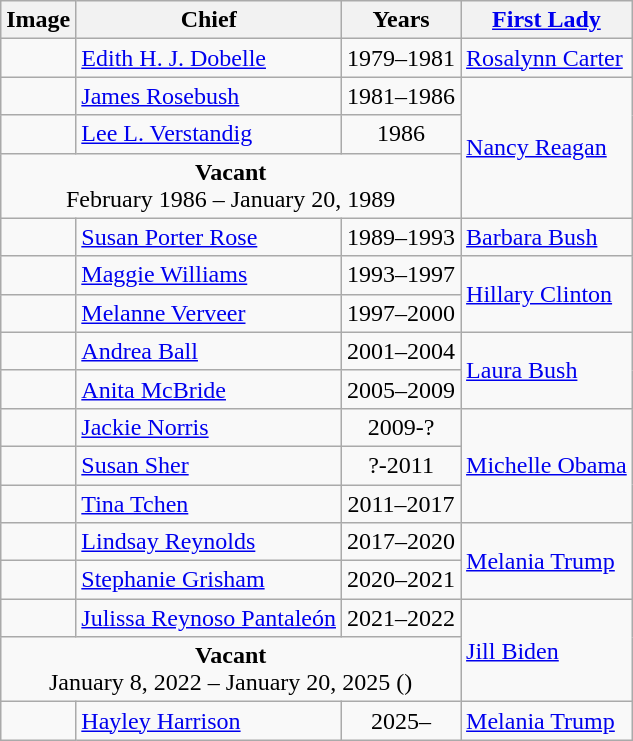<table class="wikitable">
<tr>
<th>Image</th>
<th>Chief</th>
<th>Years</th>
<th><a href='#'>First Lady</a></th>
</tr>
<tr>
<td></td>
<td><a href='#'>Edith H. J. Dobelle</a></td>
<td>1979–1981</td>
<td><a href='#'>Rosalynn Carter</a></td>
</tr>
<tr>
<td></td>
<td><a href='#'>James Rosebush</a></td>
<td style="text-align:center;">1981–1986</td>
<td rowspan="3"><a href='#'>Nancy Reagan</a></td>
</tr>
<tr>
<td></td>
<td><a href='#'>Lee L. Verstandig</a></td>
<td style="text-align:center;">1986</td>
</tr>
<tr style="text-align:center;">
<td colspan="3"><strong>Vacant</strong><br>February 1986 – January 20, 1989</td>
</tr>
<tr>
<td></td>
<td><a href='#'>Susan Porter Rose</a></td>
<td style="text-align:center;">1989–1993</td>
<td><a href='#'>Barbara Bush</a></td>
</tr>
<tr>
<td></td>
<td><a href='#'>Maggie Williams</a></td>
<td style="text-align:center;">1993–1997</td>
<td rowspan="2"><a href='#'>Hillary Clinton</a></td>
</tr>
<tr>
<td></td>
<td><a href='#'>Melanne Verveer</a></td>
<td style="text-align:center;">1997–2000</td>
</tr>
<tr>
<td></td>
<td><a href='#'>Andrea Ball</a></td>
<td style="text-align:center;">2001–2004</td>
<td rowspan="2"><a href='#'>Laura Bush</a></td>
</tr>
<tr>
<td></td>
<td><a href='#'>Anita McBride</a></td>
<td style="text-align:center;">2005–2009</td>
</tr>
<tr>
<td></td>
<td><a href='#'>Jackie Norris</a></td>
<td style="text-align:center;">2009-?</td>
<td rowspan="3"><a href='#'>Michelle Obama</a></td>
</tr>
<tr>
<td></td>
<td><a href='#'>Susan Sher</a></td>
<td style="text-align:center;">?-2011</td>
</tr>
<tr>
<td></td>
<td><a href='#'>Tina Tchen</a></td>
<td style="text-align:center;">2011–2017</td>
</tr>
<tr>
<td></td>
<td><a href='#'>Lindsay Reynolds</a></td>
<td style="text-align:center;">2017–2020</td>
<td rowspan="2"><a href='#'>Melania Trump</a></td>
</tr>
<tr>
<td></td>
<td><a href='#'>Stephanie Grisham</a></td>
<td style="text-align:center;">2020–2021</td>
</tr>
<tr>
<td></td>
<td><a href='#'>Julissa Reynoso Pantaleón</a></td>
<td style="text-align:center;">2021–2022</td>
<td rowspan="2"><a href='#'>Jill Biden</a></td>
</tr>
<tr style="text-align:center;">
<td colspan="3"><strong>Vacant</strong><br>January 8, 2022 – January 20, 2025 ()</td>
</tr>
<tr>
<td></td>
<td><a href='#'>Hayley Harrison</a></td>
<td style="text-align:center;">2025–</td>
<td><a href='#'>Melania Trump</a></td>
</tr>
</table>
